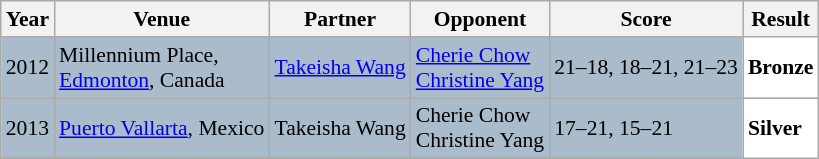<table class="sortable wikitable" style="font-size: 90%;">
<tr>
<th>Year</th>
<th>Venue</th>
<th>Partner</th>
<th>Opponent</th>
<th>Score</th>
<th>Result</th>
</tr>
<tr style="background:#AABBCC">
<td align="center">2012</td>
<td align="left">Millennium Place,<br><a href='#'>Edmonton</a>, Canada</td>
<td align="left"> <a href='#'>Takeisha Wang</a></td>
<td align="left"> <a href='#'>Cherie Chow</a><br> <a href='#'>Christine Yang</a></td>
<td align="left">21–18, 18–21, 21–23</td>
<td style="text-align:left; background:white"> <strong>Bronze</strong></td>
</tr>
<tr style="background:#AABBCC">
<td align="center">2013</td>
<td align="left"><a href='#'>Puerto Vallarta</a>, Mexico</td>
<td align="left"> Takeisha Wang</td>
<td align="left"> Cherie Chow<br> Christine Yang</td>
<td align="left">17–21, 15–21</td>
<td style="text-align:left; background:white"> <strong>Silver</strong></td>
</tr>
</table>
